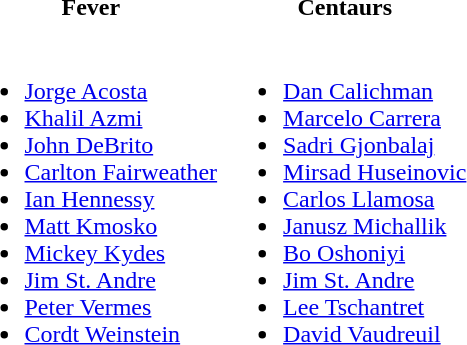<table>
<tr>
<th>Fever</th>
<th>Centaurs</th>
</tr>
<tr>
<td><br><ul><li> <a href='#'>Jorge Acosta</a></li><li> <a href='#'>Khalil Azmi</a></li><li> <a href='#'>John DeBrito</a></li><li> <a href='#'>Carlton Fairweather</a></li><li> <a href='#'>Ian Hennessy</a></li><li> <a href='#'>Matt Kmosko</a></li><li> <a href='#'>Mickey Kydes</a></li><li> <a href='#'>Jim St. Andre</a></li><li> <a href='#'>Peter Vermes</a></li><li> <a href='#'>Cordt Weinstein</a></li></ul></td>
<td><br><ul><li> <a href='#'>Dan Calichman</a></li><li> <a href='#'>Marcelo Carrera</a></li><li> <a href='#'>Sadri Gjonbalaj</a></li><li> <a href='#'>Mirsad Huseinovic</a></li><li> <a href='#'>Carlos Llamosa</a></li><li> <a href='#'>Janusz Michallik</a></li><li> <a href='#'>Bo Oshoniyi</a></li><li> <a href='#'>Jim St. Andre</a></li><li> <a href='#'>Lee Tschantret</a></li><li> <a href='#'>David Vaudreuil</a></li></ul></td>
</tr>
</table>
